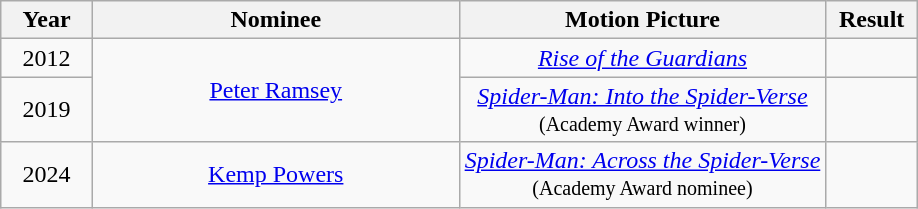<table class="wikitable" style="text-align: center">
<tr>
<th style="width:10%;">Year</th>
<th style="width:40%;">Nominee</th>
<th style="width:40%;">Motion Picture</th>
<th style="width:10%;">Result</th>
</tr>
<tr>
<td style="text-align:center;">2012</td>
<td rowspan="2"><a href='#'>Peter Ramsey</a></td>
<td><em><a href='#'>Rise of the Guardians</a></em></td>
<td></td>
</tr>
<tr>
<td style="text-align:center;">2019</td>
<td><em><a href='#'>Spider-Man: Into the Spider-Verse</a></em><br><small>(Academy Award winner)</small></td>
<td></td>
</tr>
<tr>
<td style="text-align:center;">2024</td>
<td><a href='#'>Kemp Powers</a></td>
<td><em><a href='#'>Spider-Man: Across the Spider-Verse</a></em><br><small>(Academy Award nominee)</small></td>
<td></td>
</tr>
</table>
